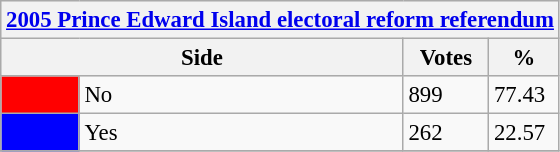<table class="wikitable" style="font-size: 95%; clear:both">
<tr style="background-color:#E9E9E9">
<th colspan=4><a href='#'>2005 Prince Edward Island electoral reform referendum</a></th>
</tr>
<tr style="background-color:#E9E9E9">
<th colspan=2 style="width: 130px">Side</th>
<th style="width: 50px">Votes</th>
<th style="width: 40px">%</th>
</tr>
<tr>
<td bgcolor="red"></td>
<td>No</td>
<td>899</td>
<td>77.43</td>
</tr>
<tr>
<td bgcolor="blue"></td>
<td>Yes</td>
<td>262</td>
<td>22.57</td>
</tr>
<tr>
</tr>
</table>
